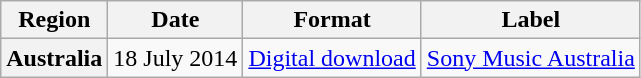<table class="wikitable plainrowheaders">
<tr>
<th scope="col">Region</th>
<th scope="col">Date</th>
<th scope="col">Format</th>
<th scope="col">Label</th>
</tr>
<tr>
<th scope="row">Australia</th>
<td>18 July 2014</td>
<td><a href='#'>Digital download</a></td>
<td><a href='#'>Sony Music Australia</a></td>
</tr>
</table>
